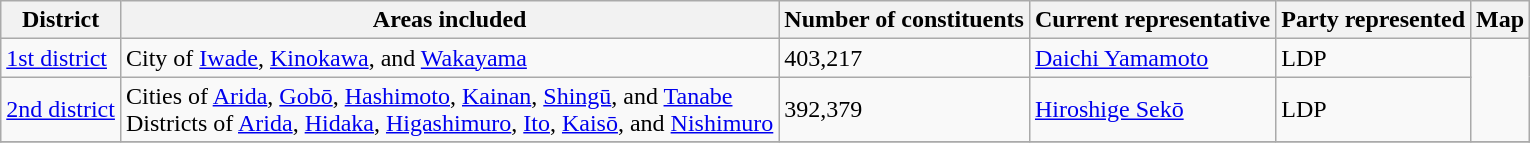<table class="wikitable">
<tr>
<th>District</th>
<th>Areas included</th>
<th>Number of constituents</th>
<th>Current representative</th>
<th>Party represented</th>
<th>Map</th>
</tr>
<tr>
<td><a href='#'>1st district</a></td>
<td>City of <a href='#'>Iwade</a>, <a href='#'>Kinokawa</a>, and <a href='#'>Wakayama</a></td>
<td>403,217</td>
<td><a href='#'>Daichi Yamamoto</a></td>
<td>LDP</td>
<td rowspan="2"></td>
</tr>
<tr>
<td><a href='#'>2nd district</a></td>
<td>Cities of <a href='#'>Arida</a>, <a href='#'>Gobō</a>, <a href='#'>Hashimoto</a>, <a href='#'>Kainan</a>, <a href='#'>Shingū</a>, and <a href='#'>Tanabe</a><br>Districts of <a href='#'>Arida</a>, <a href='#'>Hidaka</a>, <a href='#'>Higashimuro</a>, <a href='#'>Ito</a>, <a href='#'>Kaisō</a>, and <a href='#'>Nishimuro</a></td>
<td>392,379</td>
<td><a href='#'>Hiroshige Sekō</a></td>
<td>LDP</td>
</tr>
<tr>
</tr>
</table>
